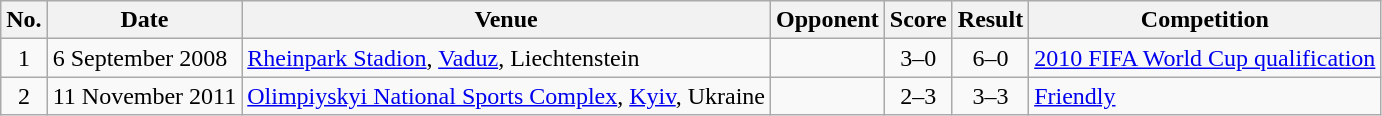<table class="wikitable sortable">
<tr>
<th scope="col">No.</th>
<th scope="col">Date</th>
<th scope="col">Venue</th>
<th scope="col">Opponent</th>
<th scope="col">Score</th>
<th scope="col">Result</th>
<th scope="col">Competition</th>
</tr>
<tr>
<td align="center">1</td>
<td>6 September 2008</td>
<td><a href='#'>Rheinpark Stadion</a>, <a href='#'>Vaduz</a>, Liechtenstein</td>
<td></td>
<td align="center">3–0</td>
<td align="center">6–0</td>
<td><a href='#'>2010 FIFA World Cup qualification</a></td>
</tr>
<tr>
<td align="center">2</td>
<td>11 November 2011</td>
<td><a href='#'>Olimpiyskyi National Sports Complex</a>, <a href='#'>Kyiv</a>, Ukraine</td>
<td></td>
<td align="center">2–3</td>
<td align="center">3–3</td>
<td><a href='#'>Friendly</a></td>
</tr>
</table>
